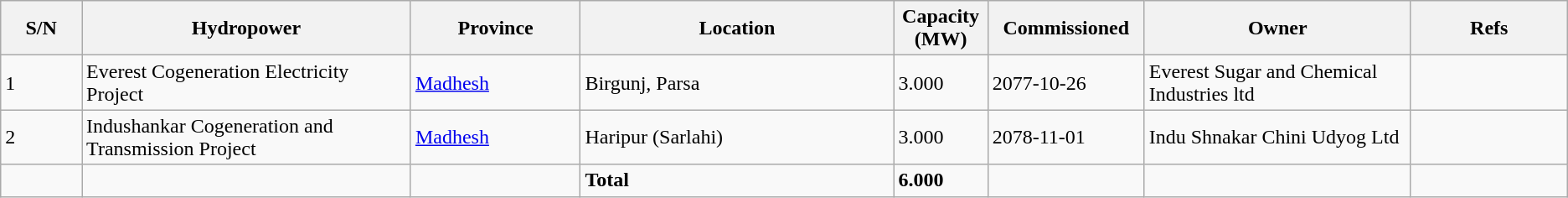<table class="wikitable sortable">
<tr>
<th>S/N</th>
<th width="21%">Hydropower</th>
<th>Province</th>
<th width="20%">Location</th>
<th width="6%">Capacity (MW)</th>
<th width="10%">Commissioned</th>
<th width="17%">Owner</th>
<th width="10%">Refs</th>
</tr>
<tr>
<td>1</td>
<td>Everest Cogeneration Electricity Project</td>
<td><a href='#'>Madhesh</a></td>
<td>Birgunj, Parsa</td>
<td>3.000</td>
<td>2077-10-26</td>
<td>Everest Sugar and Chemical Industries ltd</td>
<td></td>
</tr>
<tr>
<td>2</td>
<td>Indushankar Cogeneration and Transmission Project</td>
<td><a href='#'>Madhesh</a></td>
<td>Haripur (Sarlahi)</td>
<td>3.000</td>
<td>2078-11-01</td>
<td>Indu Shnakar Chini Udyog Ltd</td>
<td></td>
</tr>
<tr>
<td></td>
<td></td>
<td></td>
<td><strong>Total</strong></td>
<td><strong>6.000</strong></td>
<td></td>
<td></td>
<td></td>
</tr>
</table>
